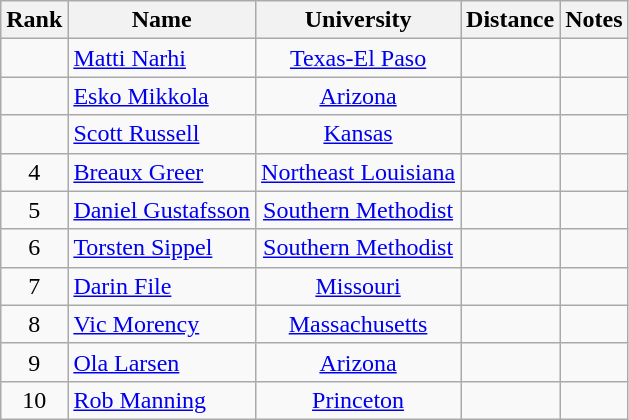<table class="wikitable sortable" style="text-align:center">
<tr>
<th>Rank</th>
<th>Name</th>
<th>University</th>
<th>Distance</th>
<th>Notes</th>
</tr>
<tr>
<td></td>
<td align=left><a href='#'>Matti Narhi</a> </td>
<td><a href='#'>Texas-El Paso</a></td>
<td></td>
<td></td>
</tr>
<tr>
<td></td>
<td align=left><a href='#'>Esko Mikkola</a> </td>
<td><a href='#'>Arizona</a></td>
<td></td>
<td></td>
</tr>
<tr>
<td></td>
<td align=left><a href='#'>Scott Russell</a></td>
<td><a href='#'>Kansas</a></td>
<td></td>
<td></td>
</tr>
<tr>
<td>4</td>
<td align=left><a href='#'>Breaux Greer</a></td>
<td><a href='#'>Northeast Louisiana</a></td>
<td></td>
<td></td>
</tr>
<tr>
<td>5</td>
<td align=left><a href='#'>Daniel Gustafsson</a> </td>
<td><a href='#'>Southern Methodist</a></td>
<td></td>
<td></td>
</tr>
<tr>
<td>6</td>
<td align=left><a href='#'>Torsten Sippel</a></td>
<td><a href='#'>Southern Methodist</a></td>
<td></td>
<td></td>
</tr>
<tr>
<td>7</td>
<td align=left><a href='#'>Darin File</a></td>
<td><a href='#'>Missouri</a></td>
<td></td>
<td></td>
</tr>
<tr>
<td>8</td>
<td align=left><a href='#'>Vic Morency</a></td>
<td><a href='#'>Massachusetts</a></td>
<td></td>
<td></td>
</tr>
<tr>
<td>9</td>
<td align=left><a href='#'>Ola Larsen</a></td>
<td><a href='#'>Arizona</a></td>
<td></td>
<td></td>
</tr>
<tr>
<td>10</td>
<td align=left><a href='#'>Rob Manning</a></td>
<td><a href='#'>Princeton</a></td>
<td></td>
<td></td>
</tr>
</table>
